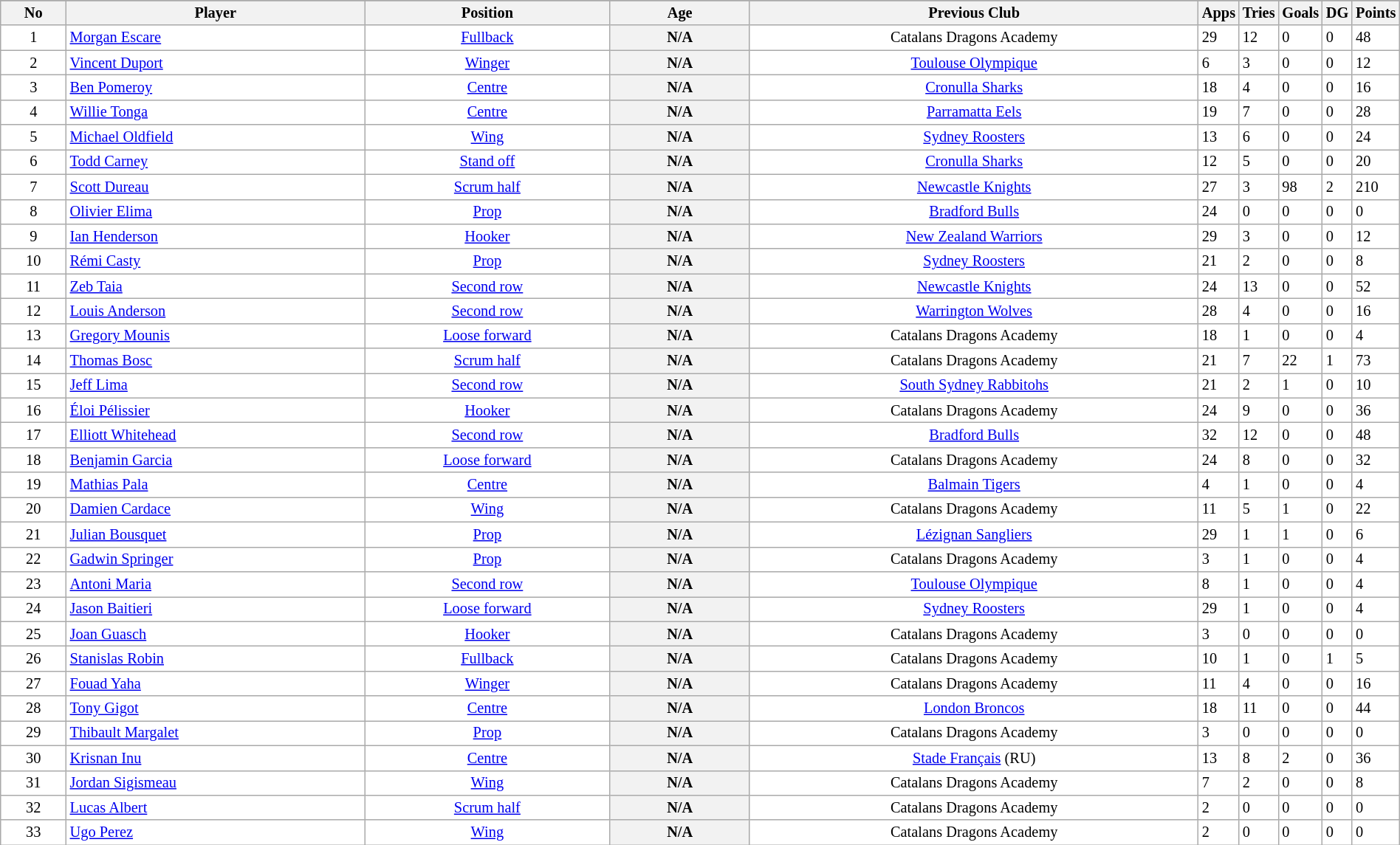<table class="wikitable sortable" width="100%" style="font-size:85%">
<tr bgcolor="#efefef">
</tr>
<tr bgcolor="#efefef">
<th>No</th>
<th>Player</th>
<th>Position</th>
<th>Age</th>
<th>Previous Club</th>
<th width="20">Apps</th>
<th width="20">Tries</th>
<th width="20">Goals</th>
<th width="20">DG</th>
<th width="20">Points</th>
</tr>
<tr bgcolor=#FFFFFF>
<td align=center>1</td>
<td><a href='#'>Morgan Escare</a></td>
<td align=center><a href='#'>Fullback</a></td>
<th width=10%>N/A</th>
<td align=center>Catalans Dragons Academy</td>
<td align=centre>29</td>
<td align=centre>12</td>
<td align=centre>0</td>
<td align=centre>0</td>
<td align=centre>48</td>
</tr>
<tr bgcolor=#FFFFFF>
<td align=center>2</td>
<td><a href='#'>Vincent Duport</a></td>
<td align=center><a href='#'>Winger</a></td>
<th width=10%>N/A</th>
<td align=center><a href='#'>Toulouse Olympique</a></td>
<td align=centre>6</td>
<td align=centre>3</td>
<td align=centre>0</td>
<td align=centre>0</td>
<td align=centre>12</td>
</tr>
<tr bgcolor=#FFFFFF>
<td align=center>3</td>
<td><a href='#'>Ben Pomeroy</a></td>
<td align=center><a href='#'>Centre</a></td>
<th width=10%>N/A</th>
<td align=center><a href='#'>Cronulla Sharks</a></td>
<td align=centre>18</td>
<td align=centre>4</td>
<td align=centre>0</td>
<td align=centre>0</td>
<td align=centre>16</td>
</tr>
<tr bgcolor=#FFFFFF>
<td align=center>4</td>
<td><a href='#'>Willie Tonga</a></td>
<td align=center><a href='#'>Centre</a></td>
<th width=10%>N/A</th>
<td align=center><a href='#'>Parramatta Eels</a></td>
<td align=centre>19</td>
<td align=centre>7</td>
<td align=centre>0</td>
<td align=centre>0</td>
<td align=centre>28</td>
</tr>
<tr bgcolor=#FFFFFF>
<td align=center>5</td>
<td><a href='#'>Michael Oldfield</a></td>
<td align=center><a href='#'>Wing</a></td>
<th width=10%>N/A</th>
<td align=center><a href='#'>Sydney Roosters</a></td>
<td align=centre>13</td>
<td align=centre>6</td>
<td align=centre>0</td>
<td align=centre>0</td>
<td align=centre>24</td>
</tr>
<tr bgcolor=#FFFFFF>
<td align=center>6</td>
<td><a href='#'>Todd Carney</a></td>
<td align=center><a href='#'>Stand off</a></td>
<th width=10%>N/A</th>
<td align=center><a href='#'>Cronulla Sharks</a></td>
<td align=centre>12</td>
<td align=centre>5</td>
<td align=centre>0</td>
<td align=centre>0</td>
<td align=centre>20</td>
</tr>
<tr bgcolor=#FFFFFF>
<td align=center>7</td>
<td><a href='#'>Scott Dureau</a></td>
<td align=center><a href='#'>Scrum half</a></td>
<th width=10%>N/A</th>
<td align=center><a href='#'>Newcastle Knights</a></td>
<td align=centre>27</td>
<td align=centre>3</td>
<td align=centre>98</td>
<td align=centre>2</td>
<td align=centre>210</td>
</tr>
<tr bgcolor=#FFFFFF>
<td align=center>8</td>
<td><a href='#'>Olivier Elima</a></td>
<td align=center><a href='#'>Prop</a></td>
<th width=10%>N/A</th>
<td align=center><a href='#'>Bradford Bulls</a></td>
<td align=centre>24</td>
<td align=centre>0</td>
<td align=centre>0</td>
<td align=centre>0</td>
<td align=centre>0</td>
</tr>
<tr bgcolor=#FFFFFF>
<td align=center>9</td>
<td><a href='#'>Ian Henderson</a></td>
<td align=center><a href='#'>Hooker</a></td>
<th width=10%>N/A</th>
<td align=center><a href='#'>New Zealand Warriors</a></td>
<td align=centre>29</td>
<td align=centre>3</td>
<td align=centre>0</td>
<td align=centre>0</td>
<td align=centre>12</td>
</tr>
<tr bgcolor=#FFFFFF>
<td align=center>10</td>
<td><a href='#'>Rémi Casty</a></td>
<td align=center><a href='#'>Prop</a></td>
<th width=10%>N/A</th>
<td align=center><a href='#'>Sydney Roosters</a></td>
<td align=centre>21</td>
<td align=centre>2</td>
<td align=centre>0</td>
<td align=centre>0</td>
<td align=centre>8</td>
</tr>
<tr bgcolor=#FFFFFF>
<td align=center>11</td>
<td><a href='#'>Zeb Taia</a></td>
<td align=center><a href='#'>Second row</a></td>
<th width=10%>N/A</th>
<td align=center><a href='#'>Newcastle Knights</a></td>
<td align=centre>24</td>
<td align=centre>13</td>
<td align=centre>0</td>
<td align=centre>0</td>
<td align=centre>52</td>
</tr>
<tr bgcolor=#FFFFFF>
<td align=center>12</td>
<td><a href='#'>Louis Anderson</a></td>
<td align=center><a href='#'>Second row</a></td>
<th width=10%>N/A</th>
<td align=center><a href='#'>Warrington Wolves</a></td>
<td align=centre>28</td>
<td align=centre>4</td>
<td align=centre>0</td>
<td align=centre>0</td>
<td align=centre>16</td>
</tr>
<tr bgcolor=#FFFFFF>
<td align=center>13</td>
<td><a href='#'>Gregory Mounis</a></td>
<td align=center><a href='#'>Loose forward</a></td>
<th width=10%>N/A</th>
<td align=center>Catalans Dragons Academy</td>
<td align=centre>18</td>
<td align=centre>1</td>
<td align=centre>0</td>
<td align=centre>0</td>
<td align=centre>4</td>
</tr>
<tr bgcolor=#FFFFFF>
<td align=center>14</td>
<td><a href='#'>Thomas Bosc</a></td>
<td align=center><a href='#'>Scrum half</a></td>
<th width=10%>N/A</th>
<td align=center>Catalans Dragons Academy</td>
<td align=centre>21</td>
<td align=centre>7</td>
<td align=centre>22</td>
<td align=centre>1</td>
<td align=centre>73</td>
</tr>
<tr bgcolor=#FFFFFF>
<td align=center>15</td>
<td><a href='#'>Jeff Lima</a></td>
<td align=center><a href='#'>Second row</a></td>
<th width=10%>N/A</th>
<td align=center><a href='#'>South Sydney Rabbitohs</a></td>
<td align=centre>21</td>
<td align=centre>2</td>
<td align=centre>1</td>
<td align=centre>0</td>
<td align=centre>10</td>
</tr>
<tr bgcolor=#FFFFFF>
<td align=center>16</td>
<td><a href='#'>Éloi Pélissier</a></td>
<td align=center><a href='#'>Hooker</a></td>
<th width=10%>N/A</th>
<td align=center>Catalans Dragons Academy</td>
<td align=centre>24</td>
<td align=centre>9</td>
<td align=centre>0</td>
<td align=centre>0</td>
<td align=centre>36</td>
</tr>
<tr bgcolor=#FFFFFF>
<td align=center>17</td>
<td><a href='#'>Elliott Whitehead</a></td>
<td align=center><a href='#'>Second row</a></td>
<th width=10%>N/A</th>
<td align=center><a href='#'>Bradford Bulls</a></td>
<td align=centre>32</td>
<td align=centre>12</td>
<td align=centre>0</td>
<td align=centre>0</td>
<td align=centre>48</td>
</tr>
<tr bgcolor=#FFFFFF>
<td align=center>18</td>
<td><a href='#'>Benjamin Garcia</a></td>
<td align=center><a href='#'>Loose forward</a></td>
<th width=10%>N/A</th>
<td align=center>Catalans Dragons Academy</td>
<td align=centre>24</td>
<td align=centre>8</td>
<td align=centre>0</td>
<td align=centre>0</td>
<td align=centre>32</td>
</tr>
<tr bgcolor=#FFFFFF>
<td align=center>19</td>
<td><a href='#'>Mathias Pala</a></td>
<td align=center><a href='#'>Centre</a></td>
<th width=10%>N/A</th>
<td align=center><a href='#'>Balmain Tigers</a></td>
<td align=centre>4</td>
<td align=centre>1</td>
<td align=centre>0</td>
<td align=centre>0</td>
<td align=centre>4</td>
</tr>
<tr bgcolor=#FFFFFF>
<td align=center>20</td>
<td><a href='#'>Damien Cardace</a></td>
<td align=center><a href='#'>Wing</a></td>
<th width=10%>N/A</th>
<td align=center>Catalans Dragons Academy</td>
<td align=centre>11</td>
<td align=centre>5</td>
<td align=centre>1</td>
<td align=centre>0</td>
<td align=centre>22</td>
</tr>
<tr bgcolor=#FFFFFF>
<td align=center>21</td>
<td><a href='#'>Julian Bousquet</a></td>
<td align=center><a href='#'>Prop</a></td>
<th width=10%>N/A</th>
<td align=center><a href='#'>Lézignan Sangliers</a></td>
<td align=centre>29</td>
<td align=centre>1</td>
<td align=centre>1</td>
<td align=centre>0</td>
<td align=centre>6</td>
</tr>
<tr bgcolor=#FFFFFF>
<td align=center>22</td>
<td><a href='#'>Gadwin Springer</a></td>
<td align=center><a href='#'>Prop</a></td>
<th width=10%>N/A</th>
<td align=center>Catalans Dragons Academy</td>
<td align=centre>3</td>
<td align=centre>1</td>
<td align=centre>0</td>
<td align=centre>0</td>
<td align=centre>4</td>
</tr>
<tr bgcolor=#FFFFFF>
<td align=center>23</td>
<td><a href='#'>Antoni Maria</a></td>
<td align=center><a href='#'>Second row</a></td>
<th width=10%>N/A</th>
<td align=center><a href='#'>Toulouse Olympique</a></td>
<td align=centre>8</td>
<td align=centre>1</td>
<td align=centre>0</td>
<td align=centre>0</td>
<td align=centre>4</td>
</tr>
<tr bgcolor=#FFFFFF>
<td align=center>24</td>
<td><a href='#'>Jason Baitieri</a></td>
<td align=center><a href='#'>Loose forward</a></td>
<th width=10%>N/A</th>
<td align=center><a href='#'>Sydney Roosters</a></td>
<td align=centre>29</td>
<td align=centre>1</td>
<td align=centre>0</td>
<td align=centre>0</td>
<td align=centre>4</td>
</tr>
<tr bgcolor=#FFFFFF>
<td align=center>25</td>
<td><a href='#'>Joan Guasch</a></td>
<td align=center><a href='#'>Hooker</a></td>
<th width=10%>N/A</th>
<td align=center>Catalans Dragons Academy</td>
<td align=centre>3</td>
<td align=centre>0</td>
<td align=centre>0</td>
<td align=centre>0</td>
<td align=centre>0</td>
</tr>
<tr bgcolor=#FFFFFF>
<td align=center>26</td>
<td><a href='#'>Stanislas Robin</a></td>
<td align=center><a href='#'>Fullback</a></td>
<th width=10%>N/A</th>
<td align=center>Catalans Dragons Academy</td>
<td align=centre>10</td>
<td align=centre>1</td>
<td align=centre>0</td>
<td align=centre>1</td>
<td align=centre>5</td>
</tr>
<tr bgcolor=#FFFFFF>
<td align=center>27</td>
<td><a href='#'>Fouad Yaha</a></td>
<td align=center><a href='#'>Winger</a></td>
<th width=10%>N/A</th>
<td align=center>Catalans Dragons Academy</td>
<td align=centre>11</td>
<td align=centre>4</td>
<td align=centre>0</td>
<td align=centre>0</td>
<td align=centre>16</td>
</tr>
<tr bgcolor=#FFFFFF>
<td align=center>28</td>
<td><a href='#'>Tony Gigot</a></td>
<td align=center><a href='#'>Centre</a></td>
<th width=10%>N/A</th>
<td align=center><a href='#'>London Broncos</a></td>
<td align=centre>18</td>
<td align=centre>11</td>
<td align=centre>0</td>
<td align=centre>0</td>
<td align=centre>44</td>
</tr>
<tr bgcolor=#FFFFFF>
<td align=center>29</td>
<td><a href='#'>Thibault Margalet</a></td>
<td align=center><a href='#'>Prop</a></td>
<th width=10%>N/A</th>
<td align=center>Catalans Dragons Academy</td>
<td align=centre>3</td>
<td align=centre>0</td>
<td align=centre>0</td>
<td align=centre>0</td>
<td align=centre>0</td>
</tr>
<tr bgcolor=#FFFFFF>
<td align=center>30</td>
<td><a href='#'>Krisnan Inu</a></td>
<td align=center><a href='#'>Centre</a></td>
<th width=10%>N/A</th>
<td align=center><a href='#'>Stade Français</a> (RU)</td>
<td align=centre>13</td>
<td align=centre>8</td>
<td align=centre>2</td>
<td align=centre>0</td>
<td align=centre>36</td>
</tr>
<tr bgcolor=#FFFFFF>
<td align=center>31</td>
<td><a href='#'>Jordan Sigismeau</a></td>
<td align=center><a href='#'>Wing</a></td>
<th width=10%>N/A</th>
<td align=center>Catalans Dragons Academy</td>
<td align=centre>7</td>
<td align=centre>2</td>
<td align=centre>0</td>
<td align=centre>0</td>
<td align=centre>8</td>
</tr>
<tr bgcolor=#FFFFFF>
<td align=center>32</td>
<td><a href='#'>Lucas Albert</a></td>
<td align=center><a href='#'>Scrum half</a></td>
<th width=10%>N/A</th>
<td align=center>Catalans Dragons Academy</td>
<td align=centre>2</td>
<td align=centre>0</td>
<td align=centre>0</td>
<td align=centre>0</td>
<td align=centre>0</td>
</tr>
<tr bgcolor=#FFFFFF>
<td align=center>33</td>
<td><a href='#'>Ugo Perez</a></td>
<td align=center><a href='#'>Wing</a></td>
<th width=10%>N/A</th>
<td align=center>Catalans Dragons Academy</td>
<td align=centre>2</td>
<td align=centre>0</td>
<td align=centre>0</td>
<td align=centre>0</td>
<td align=centre>0</td>
</tr>
</table>
